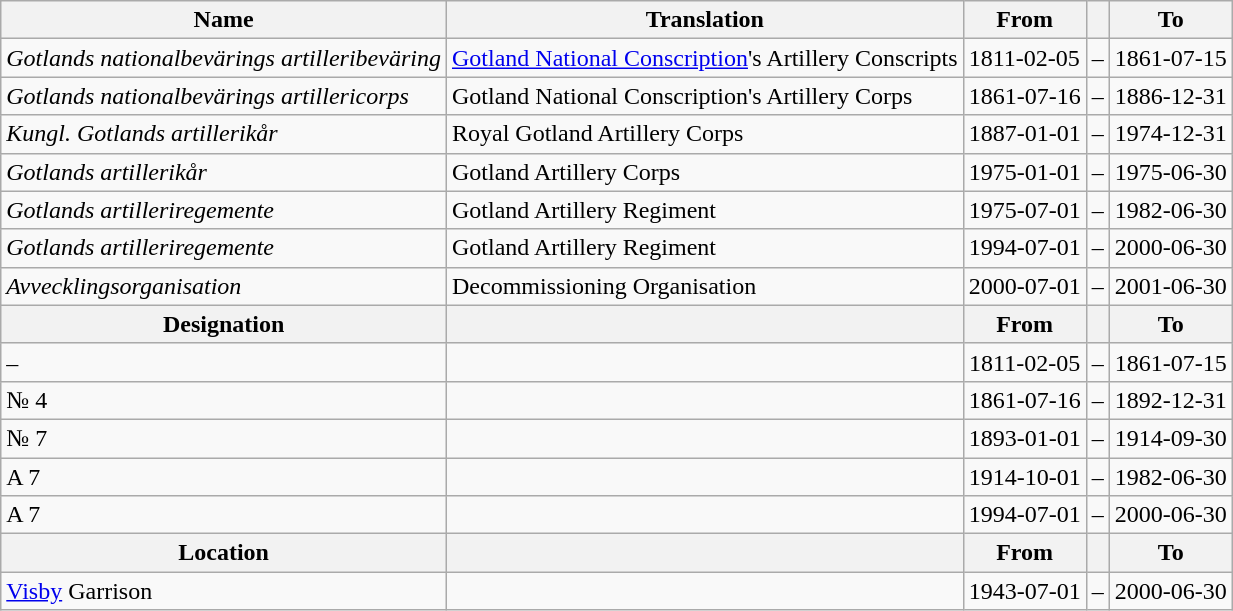<table class="wikitable">
<tr>
<th style="font-weight:bold;">Name</th>
<th style="font-weight:bold;">Translation</th>
<th style="text-align: center; font-weight:bold;">From</th>
<th></th>
<th style="text-align: center; font-weight:bold;">To</th>
</tr>
<tr>
<td style="font-style:italic;">Gotlands nationalbevärings artilleribeväring</td>
<td><a href='#'>Gotland National Conscription</a>'s Artillery Conscripts</td>
<td>1811-02-05</td>
<td>–</td>
<td>1861-07-15</td>
</tr>
<tr>
<td style="font-style:italic;">Gotlands nationalbevärings artillericorps</td>
<td>Gotland National Conscription's Artillery Corps</td>
<td>1861-07-16</td>
<td>–</td>
<td>1886-12-31</td>
</tr>
<tr>
<td style="font-style:italic;">Kungl. Gotlands artillerikår</td>
<td>Royal Gotland Artillery Corps</td>
<td>1887-01-01</td>
<td>–</td>
<td>1974-12-31</td>
</tr>
<tr>
<td style="font-style:italic;">Gotlands artillerikår</td>
<td>Gotland Artillery Corps</td>
<td>1975-01-01</td>
<td>–</td>
<td>1975-06-30</td>
</tr>
<tr>
<td style="font-style:italic;">Gotlands artilleriregemente</td>
<td>Gotland Artillery Regiment</td>
<td>1975-07-01</td>
<td>–</td>
<td>1982-06-30</td>
</tr>
<tr>
<td style="font-style:italic;">Gotlands artilleriregemente</td>
<td>Gotland Artillery Regiment</td>
<td>1994-07-01</td>
<td>–</td>
<td>2000-06-30</td>
</tr>
<tr>
<td style="font-style:italic;">Avvecklingsorganisation</td>
<td>Decommissioning Organisation</td>
<td>2000-07-01</td>
<td>–</td>
<td>2001-06-30</td>
</tr>
<tr>
<th style="font-weight:bold;">Designation</th>
<th style="font-weight:bold;"></th>
<th style="text-align: center; font-weight:bold;">From</th>
<th></th>
<th style="text-align: center; font-weight:bold;">To</th>
</tr>
<tr>
<td>–</td>
<td></td>
<td style="text-align: center;">1811-02-05</td>
<td style="text-align: center;">–</td>
<td style="text-align: center;">1861-07-15</td>
</tr>
<tr>
<td>№ 4</td>
<td></td>
<td style="text-align: center;">1861-07-16</td>
<td style="text-align: center;">–</td>
<td style="text-align: center;">1892-12-31</td>
</tr>
<tr>
<td>№ 7</td>
<td></td>
<td style="text-align: center;">1893-01-01</td>
<td style="text-align: center;">–</td>
<td style="text-align: center;">1914-09-30</td>
</tr>
<tr>
<td>A 7</td>
<td></td>
<td style="text-align: center;">1914-10-01</td>
<td style="text-align: center;">–</td>
<td style="text-align: center;">1982-06-30</td>
</tr>
<tr>
<td>A 7</td>
<td></td>
<td style="text-align: center;">1994-07-01</td>
<td style="text-align: center;">–</td>
<td style="text-align: center;">2000-06-30</td>
</tr>
<tr>
<th style="font-weight:bold;">Location</th>
<th style="font-weight:bold;"></th>
<th style="text-align: center; font-weight:bold;">From</th>
<th></th>
<th style="text-align: center; font-weight:bold;">To</th>
</tr>
<tr>
<td><a href='#'>Visby</a> Garrison</td>
<td></td>
<td style="text-align: center;">1943-07-01</td>
<td style="text-align: center;">–</td>
<td style="text-align: center;">2000-06-30</td>
</tr>
</table>
